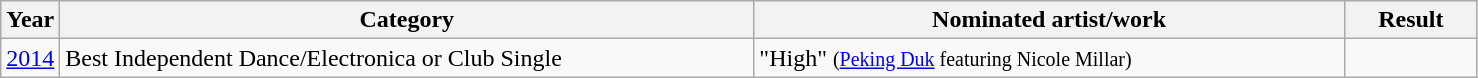<table class="wikitable">
<tr>
<th width=4% align="center">Year</th>
<th width=47%>Category</th>
<th width=40%>Nominated artist/work</th>
<th width=9%>Result</th>
</tr>
<tr>
<td><a href='#'>2014</a></td>
<td>Best Independent Dance/Electronica or Club Single</td>
<td>"High" <small>(<a href='#'>Peking Duk</a> featuring Nicole Millar)</small></td>
<td></td>
</tr>
</table>
